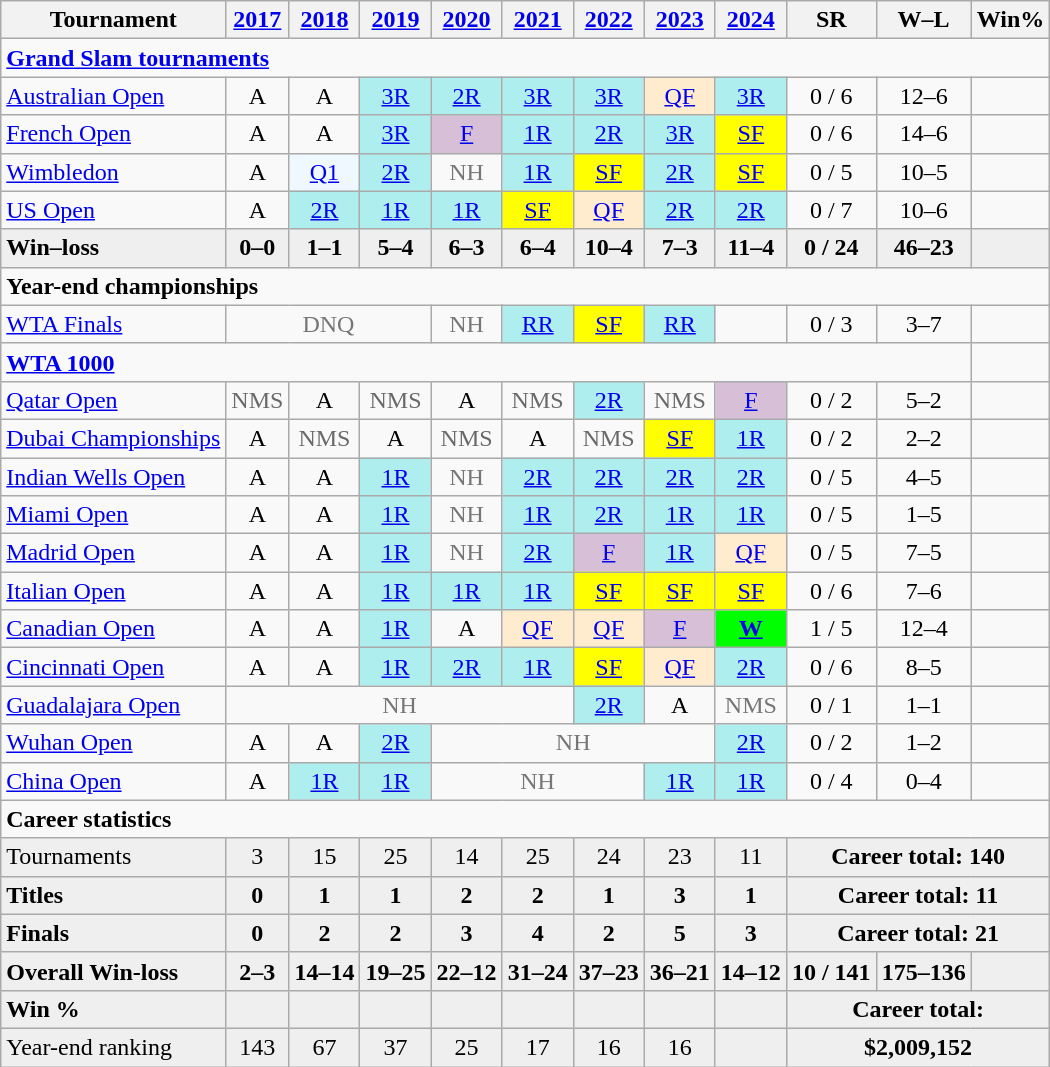<table class="wikitable" style="text-align:center">
<tr>
<th>Tournament</th>
<th><a href='#'>2017</a></th>
<th><a href='#'>2018</a></th>
<th><a href='#'>2019</a></th>
<th><a href='#'>2020</a></th>
<th><a href='#'>2021</a></th>
<th><a href='#'>2022</a></th>
<th><a href='#'>2023</a></th>
<th><a href='#'>2024</a></th>
<th>SR</th>
<th>W–L</th>
<th>Win%</th>
</tr>
<tr>
<td colspan=12 align="left"><strong><a href='#'>Grand Slam tournaments</a></strong></td>
</tr>
<tr>
<td align="left"><a href='#'>Australian Open</a></td>
<td>A</td>
<td>A</td>
<td style="background:#afeeee"><a href='#'>3R</a></td>
<td style="background:#afeeee"><a href='#'>2R</a></td>
<td style="background:#afeeee"><a href='#'>3R</a></td>
<td style="background:#afeeee"><a href='#'>3R</a></td>
<td style=background:#ffebcd><a href='#'>QF</a></td>
<td style="background:#afeeee"><a href='#'>3R</a></td>
<td>0 / 6</td>
<td>12–6</td>
<td></td>
</tr>
<tr>
<td align="left"><a href='#'>French Open</a></td>
<td>A</td>
<td>A</td>
<td style="background:#afeeee"><a href='#'>3R</a></td>
<td style="background:thistle"><a href='#'>F</a></td>
<td style="background:#afeeee"><a href='#'>1R</a></td>
<td style="background:#afeeee"><a href='#'>2R</a></td>
<td style="background:#afeeee"><a href='#'>3R</a></td>
<td style="background:yellow"><a href='#'>SF</a></td>
<td>0 / 6</td>
<td>14–6</td>
<td></td>
</tr>
<tr>
<td align="left"><a href='#'>Wimbledon</a></td>
<td>A</td>
<td bgcolor=f0f8ff><a href='#'>Q1</a></td>
<td style="background:#afeeee"><a href='#'>2R</a></td>
<td style="color:#767676">NH</td>
<td style="background:#afeeee"><a href='#'>1R</a></td>
<td style="background:yellow"><a href='#'>SF</a></td>
<td style="background:#afeeee"><a href='#'>2R</a></td>
<td style="background:yellow"><a href='#'>SF</a></td>
<td>0 / 5</td>
<td>10–5</td>
<td></td>
</tr>
<tr>
<td align="left"><a href='#'>US Open</a></td>
<td>A</td>
<td style="background:#afeeee"><a href='#'>2R</a></td>
<td style="background:#afeeee"><a href='#'>1R</a></td>
<td style="background:#afeeee"><a href='#'>1R</a></td>
<td style="background:yellow"><a href='#'>SF</a></td>
<td style="background:#ffebcd"><a href='#'>QF</a></td>
<td style=background:#afeeee><a href='#'>2R</a></td>
<td style=background:#afeeee><a href='#'>2R</a></td>
<td>0 / 7</td>
<td>10–6</td>
<td></td>
</tr>
<tr style="background:#efefef;font-weight:bold">
<td style="text-align:left">Win–loss</td>
<td>0–0</td>
<td>1–1</td>
<td>5–4</td>
<td>6–3</td>
<td>6–4</td>
<td>10–4</td>
<td>7–3</td>
<td>11–4</td>
<td>0 / 24</td>
<td>46–23</td>
<td></td>
</tr>
<tr>
<td colspan="12" align="left"><strong>Year-end championships</strong></td>
</tr>
<tr>
<td align=left><a href='#'>WTA Finals</a></td>
<td colspan="3" style=color:#767676>DNQ</td>
<td style=color:#767676>NH</td>
<td bgcolor=afeeee><a href='#'>RR</a></td>
<td bgcolor=yellow><a href='#'>SF</a></td>
<td bgcolor=afeeee><a href='#'>RR</a></td>
<td></td>
<td>0 / 3</td>
<td>3–7</td>
<td></td>
</tr>
<tr>
<td colspan="11" align="left"><strong><a href='#'>WTA 1000</a></strong></td>
</tr>
<tr>
<td align="left"><a href='#'>Qatar Open</a></td>
<td style=color:#696969>NMS</td>
<td>A</td>
<td style=color:#696969>NMS</td>
<td>A</td>
<td style=color:#696969>NMS</td>
<td bgcolor="afeeee"><a href='#'>2R</a></td>
<td style=color:#696969>NMS</td>
<td bgcolor=thistle><a href='#'>F</a></td>
<td>0 / 2</td>
<td>5–2</td>
<td></td>
</tr>
<tr>
<td align="left"><a href='#'>Dubai Championships</a></td>
<td>A</td>
<td style=color:#696969>NMS</td>
<td>A</td>
<td style=color:#696969>NMS</td>
<td>A</td>
<td style=color:#696969>NMS</td>
<td bgcolor="yellow"><a href='#'>SF</a></td>
<td bgcolor="afeeee"><a href='#'>1R</a></td>
<td>0 / 2</td>
<td>2–2</td>
<td></td>
</tr>
<tr>
<td align="left"><a href='#'>Indian Wells Open</a></td>
<td>A</td>
<td>A</td>
<td bgcolor="afeeee"><a href='#'>1R</a></td>
<td style="color:#767676">NH</td>
<td bgcolor="afeeee"><a href='#'>2R</a></td>
<td bgcolor="afeeee"><a href='#'>2R</a></td>
<td bgcolor="afeeee"><a href='#'>2R</a></td>
<td bgcolor="afeeee"><a href='#'>2R</a></td>
<td>0 / 5</td>
<td>4–5</td>
<td></td>
</tr>
<tr>
<td align="left"><a href='#'>Miami Open</a></td>
<td>A</td>
<td>A</td>
<td bgcolor="afeeee"><a href='#'>1R</a></td>
<td style="color:#767676">NH</td>
<td bgcolor="afeeee"><a href='#'>1R</a></td>
<td bgcolor="afeeee"><a href='#'>2R</a></td>
<td bgcolor="afeeee"><a href='#'>1R</a></td>
<td bgcolor="afeeee"><a href='#'>1R</a></td>
<td>0 / 5</td>
<td>1–5</td>
<td></td>
</tr>
<tr>
<td align="left"><a href='#'>Madrid Open</a></td>
<td>A</td>
<td>A</td>
<td bgcolor="afeeee"><a href='#'>1R</a></td>
<td style="color:#767676">NH</td>
<td bgcolor="afeeee"><a href='#'>2R</a></td>
<td bgcolor="thistle"><a href='#'>F</a></td>
<td bgcolor="afeeee"><a href='#'>1R</a></td>
<td bgcolor="ffebcd"><a href='#'>QF</a></td>
<td>0 / 5</td>
<td>7–5</td>
<td></td>
</tr>
<tr>
<td align="left"><a href='#'>Italian Open</a></td>
<td>A</td>
<td>A</td>
<td bgcolor="afeeee"><a href='#'>1R</a></td>
<td bgcolor="afeeee"><a href='#'>1R</a></td>
<td bgcolor="afeeee"><a href='#'>1R</a></td>
<td bgcolor="yellow"><a href='#'>SF</a></td>
<td bgcolor="yellow"><a href='#'>SF</a></td>
<td bgcolor="yellow"><a href='#'>SF</a></td>
<td>0 / 6</td>
<td>7–6</td>
<td></td>
</tr>
<tr>
<td align="left"><a href='#'>Canadian Open</a></td>
<td>A</td>
<td>A</td>
<td bgcolor="afeeee"><a href='#'>1R</a></td>
<td>A</td>
<td bgcolor="ffebcd"><a href='#'>QF</a></td>
<td bgcolor="ffebcd"><a href='#'>QF</a></td>
<td bgcolor=thistle><a href='#'>F</a></td>
<td bgcolor=lime><strong><a href='#'>W</a></strong></td>
<td>1 / 5</td>
<td>12–4</td>
<td></td>
</tr>
<tr>
<td align="left"><a href='#'>Cincinnati Open</a></td>
<td>A</td>
<td>A</td>
<td bgcolor="afeeee"><a href='#'>1R</a></td>
<td bgcolor="afeeee"><a href='#'>2R</a></td>
<td bgcolor="afeeee"><a href='#'>1R</a></td>
<td bgcolor="yellow"><a href='#'>SF</a></td>
<td bgcolor="ffebcd"><a href='#'>QF</a></td>
<td bgcolor="afeeee"><a href='#'>2R</a></td>
<td>0 / 6</td>
<td>8–5</td>
<td></td>
</tr>
<tr>
<td align=left><a href='#'>Guadalajara Open</a></td>
<td colspan="5" style="color:#767676">NH</td>
<td bgcolor="afeeee"><a href='#'>2R</a></td>
<td>A</td>
<td style="color:#767676">NMS</td>
<td>0 / 1</td>
<td>1–1</td>
<td></td>
</tr>
<tr>
<td align="left"><a href='#'>Wuhan Open</a></td>
<td>A</td>
<td>A</td>
<td bgcolor="afeeee"><a href='#'>2R</a></td>
<td colspan="4" style="color:#767676">NH</td>
<td bgcolor="afeeee"><a href='#'>2R</a></td>
<td>0 / 2</td>
<td>1–2</td>
<td></td>
</tr>
<tr>
<td align="left"><a href='#'>China Open</a></td>
<td>A</td>
<td bgcolor="afeeee"><a href='#'>1R</a></td>
<td bgcolor="afeeee"><a href='#'>1R</a></td>
<td colspan="3" style="color:#767676">NH</td>
<td bgcolor="afeeee"><a href='#'>1R</a></td>
<td bgcolor="afeeee"><a href='#'>1R</a></td>
<td>0 / 4</td>
<td>0–4</td>
<td></td>
</tr>
<tr>
<td colspan="12" align="left"><strong>Career statistics</strong></td>
</tr>
<tr bgcolor=efefef>
<td align=left>Tournaments</td>
<td>3</td>
<td>15</td>
<td>25</td>
<td>14</td>
<td>25</td>
<td>24</td>
<td>23</td>
<td>11</td>
<td colspan="3"><strong>Career total: 140</strong></td>
</tr>
<tr style="background:#efefef;font-weight:bold">
<td align=left>Titles</td>
<td>0</td>
<td>1</td>
<td>1</td>
<td>2</td>
<td>2</td>
<td>1</td>
<td>3</td>
<td>1</td>
<td colspan="3">Career total: 11</td>
</tr>
<tr style="background:#efefef;font-weight:bold">
<td align=left>Finals</td>
<td>0</td>
<td>2</td>
<td>2</td>
<td>3</td>
<td>4</td>
<td>2</td>
<td>5</td>
<td>3</td>
<td colspan="3">Career total: 21</td>
</tr>
<tr style="background:#efefef;font-weight:bold">
<td align=left>Overall Win-loss</td>
<td>2–3</td>
<td>14–14</td>
<td>19–25</td>
<td>22–12</td>
<td>31–24</td>
<td>37–23</td>
<td>36–21</td>
<td>14–12</td>
<td>10 / 141</td>
<td>175–136</td>
<td></td>
</tr>
<tr style="background:#efefef;font-weight:bold">
<td align=left>Win %</td>
<td></td>
<td></td>
<td></td>
<td></td>
<td></td>
<td></td>
<td></td>
<td></td>
<td colspan="3">Career total: </td>
</tr>
<tr bgcolor="efefef">
<td align="left">Year-end ranking</td>
<td>143</td>
<td>67</td>
<td>37</td>
<td>25</td>
<td>17</td>
<td>16</td>
<td>16</td>
<td></td>
<td colspan="3"><strong>$2,009,152</strong></td>
</tr>
</table>
